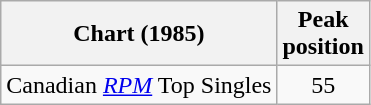<table class="wikitable">
<tr>
<th align="left">Chart (1985)</th>
<th style="text-align:center;">Peak<br>position</th>
</tr>
<tr>
<td align="left">Canadian <em><a href='#'>RPM</a></em> Top Singles</td>
<td style="text-align:center;">55</td>
</tr>
</table>
